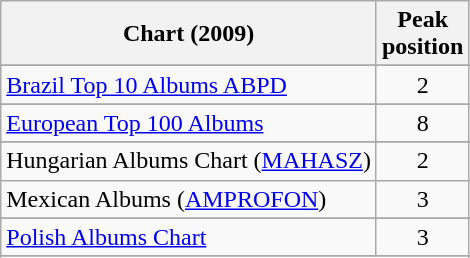<table class="wikitable sortable">
<tr>
<th>Chart (2009)</th>
<th>Peak<br>position</th>
</tr>
<tr>
</tr>
<tr>
</tr>
<tr>
</tr>
<tr>
</tr>
<tr>
<td><a href='#'>Brazil Top 10 Albums ABPD</a></td>
<td style="text-align:center;">2</td>
</tr>
<tr>
</tr>
<tr>
</tr>
<tr>
<td><a href='#'>European Top 100 Albums</a></td>
<td style="text-align:center;">8</td>
</tr>
<tr>
</tr>
<tr>
</tr>
<tr>
</tr>
<tr>
<td>Hungarian Albums Chart (<a href='#'>MAHASZ</a>)</td>
<td style="text-align:center;">2</td>
</tr>
<tr>
<td>Mexican Albums (<a href='#'>AMPROFON</a>)</td>
<td style="text-align:center;">3</td>
</tr>
<tr>
</tr>
<tr>
</tr>
<tr>
<td><a href='#'>Polish Albums Chart</a></td>
<td style="text-align:center;">3</td>
</tr>
<tr>
</tr>
<tr>
</tr>
<tr>
</tr>
<tr>
</tr>
<tr>
</tr>
<tr>
</tr>
<tr>
</tr>
</table>
